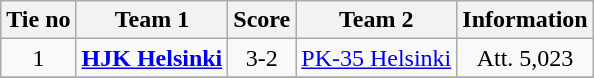<table class="wikitable" style="text-align:center">
<tr>
<th style= width="40px">Tie no</th>
<th style= width="150px">Team 1</th>
<th style= width="60px">Score</th>
<th style= width="150px">Team 2</th>
<th style= width="30px">Information</th>
</tr>
<tr>
<td>1</td>
<td><strong><a href='#'>HJK Helsinki</a></strong></td>
<td>3-2</td>
<td><a href='#'>PK-35 Helsinki</a></td>
<td>Att. 5,023</td>
</tr>
<tr>
</tr>
</table>
